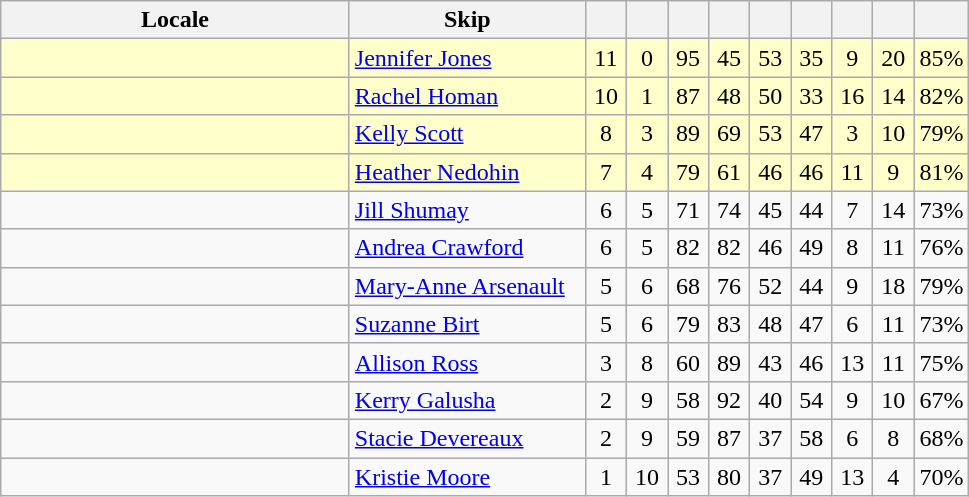<table class=wikitable style="text-align:center;">
<tr>
<th width=225>Locale</th>
<th width=150>Skip</th>
<th width=20></th>
<th width=20></th>
<th width=20></th>
<th width=20></th>
<th width=20></th>
<th width=20></th>
<th width=20></th>
<th width=20></th>
<th width=20></th>
</tr>
<tr style="background:#ffc;">
<td style="text-align:left;"></td>
<td style="text-align:left;"><a href='#'>Jennifer Jones</a></td>
<td>11</td>
<td>0</td>
<td>95</td>
<td>45</td>
<td>53</td>
<td>35</td>
<td>9</td>
<td>20</td>
<td>85%</td>
</tr>
<tr style="background:#ffc;">
<td style="text-align:left;"></td>
<td style="text-align:left;"><a href='#'>Rachel Homan</a></td>
<td>10</td>
<td>1</td>
<td>87</td>
<td>48</td>
<td>50</td>
<td>33</td>
<td>16</td>
<td>14</td>
<td>82%</td>
</tr>
<tr style="background:#ffc;">
<td style="text-align:left;"></td>
<td style="text-align:left;"><a href='#'>Kelly Scott</a></td>
<td>8</td>
<td>3</td>
<td>89</td>
<td>69</td>
<td>53</td>
<td>47</td>
<td>3</td>
<td>10</td>
<td>79%</td>
</tr>
<tr style="background:#ffc;">
<td style="text-align:left;"></td>
<td style="text-align:left;"><a href='#'>Heather Nedohin</a></td>
<td>7</td>
<td>4</td>
<td>79</td>
<td>61</td>
<td>46</td>
<td>46</td>
<td>11</td>
<td>9</td>
<td>81%</td>
</tr>
<tr>
<td style="text-align:left;"></td>
<td style="text-align:left;"><a href='#'>Jill Shumay</a></td>
<td>6</td>
<td>5</td>
<td>71</td>
<td>74</td>
<td>45</td>
<td>44</td>
<td>7</td>
<td>14</td>
<td>73%</td>
</tr>
<tr>
<td style="text-align:left;"></td>
<td style="text-align:left;"><a href='#'>Andrea Crawford</a></td>
<td>6</td>
<td>5</td>
<td>82</td>
<td>82</td>
<td>46</td>
<td>49</td>
<td>8</td>
<td>11</td>
<td>76%</td>
</tr>
<tr>
<td style="text-align:left;"></td>
<td style="text-align:left;"><a href='#'>Mary-Anne Arsenault</a></td>
<td>5</td>
<td>6</td>
<td>68</td>
<td>76</td>
<td>52</td>
<td>44</td>
<td>9</td>
<td>18</td>
<td>79%</td>
</tr>
<tr>
<td style="text-align:left;"></td>
<td style="text-align:left;"><a href='#'>Suzanne Birt</a></td>
<td>5</td>
<td>6</td>
<td>79</td>
<td>83</td>
<td>48</td>
<td>47</td>
<td>6</td>
<td>11</td>
<td>73%</td>
</tr>
<tr>
<td style="text-align:left;"></td>
<td style="text-align:left;"><a href='#'>Allison Ross</a></td>
<td>3</td>
<td>8</td>
<td>60</td>
<td>89</td>
<td>43</td>
<td>46</td>
<td>13</td>
<td>11</td>
<td>75%</td>
</tr>
<tr>
<td style="text-align:left;"></td>
<td style="text-align:left;"><a href='#'>Kerry Galusha</a></td>
<td>2</td>
<td>9</td>
<td>58</td>
<td>92</td>
<td>40</td>
<td>54</td>
<td>9</td>
<td>10</td>
<td>67%</td>
</tr>
<tr>
<td style="text-align:left;"></td>
<td style="text-align:left;"><a href='#'>Stacie Devereaux</a></td>
<td>2</td>
<td>9</td>
<td>59</td>
<td>87</td>
<td>37</td>
<td>58</td>
<td>6</td>
<td>8</td>
<td>68%</td>
</tr>
<tr>
<td style="text-align:left;"></td>
<td style="text-align:left;"><a href='#'>Kristie Moore</a></td>
<td>1</td>
<td>10</td>
<td>53</td>
<td>80</td>
<td>37</td>
<td>49</td>
<td>13</td>
<td>4</td>
<td>70%</td>
</tr>
</table>
